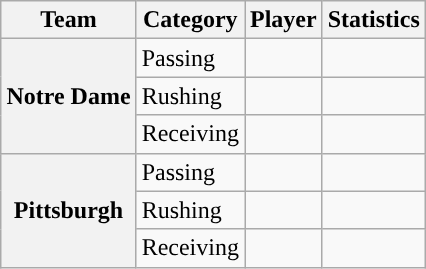<table class="wikitable" style="float:right">
<tr>
<th>Team</th>
<th>Category</th>
<th>Player</th>
<th>Statistics</th>
</tr>
<tr>
<th rowspan=3>Notre Dame</th>
<td>Passing</td>
<td></td>
<td></td>
</tr>
<tr>
<td>Rushing</td>
<td></td>
<td></td>
</tr>
<tr>
<td>Receiving</td>
<td></td>
<td></td>
</tr>
<tr>
<th rowspan=3>Pittsburgh</th>
<td>Passing</td>
<td></td>
<td></td>
</tr>
<tr>
<td>Rushing</td>
<td></td>
<td></td>
</tr>
<tr>
<td>Receiving</td>
<td></td>
<td></td>
</tr>
</table>
